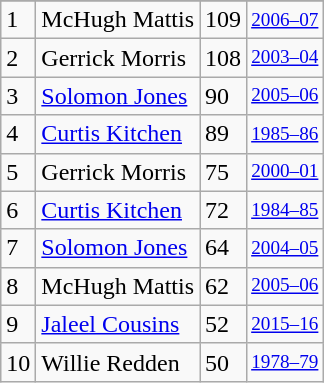<table class="wikitable">
<tr>
</tr>
<tr>
<td>1</td>
<td>McHugh Mattis</td>
<td>109</td>
<td style="font-size:80%;"><a href='#'>2006–07</a></td>
</tr>
<tr>
<td>2</td>
<td>Gerrick Morris</td>
<td>108</td>
<td style="font-size:80%;"><a href='#'>2003–04</a></td>
</tr>
<tr>
<td>3</td>
<td><a href='#'>Solomon Jones</a></td>
<td>90</td>
<td style="font-size:80%;"><a href='#'>2005–06</a></td>
</tr>
<tr>
<td>4</td>
<td><a href='#'>Curtis Kitchen</a></td>
<td>89</td>
<td style="font-size:80%;"><a href='#'>1985–86</a></td>
</tr>
<tr>
<td>5</td>
<td>Gerrick Morris</td>
<td>75</td>
<td style="font-size:80%;"><a href='#'>2000–01</a></td>
</tr>
<tr>
<td>6</td>
<td><a href='#'>Curtis Kitchen</a></td>
<td>72</td>
<td style="font-size:80%;"><a href='#'>1984–85</a></td>
</tr>
<tr>
<td>7</td>
<td><a href='#'>Solomon Jones</a></td>
<td>64</td>
<td style="font-size:80%;"><a href='#'>2004–05</a></td>
</tr>
<tr>
<td>8</td>
<td>McHugh Mattis</td>
<td>62</td>
<td style="font-size:80%;"><a href='#'>2005–06</a></td>
</tr>
<tr>
<td>9</td>
<td><a href='#'>Jaleel Cousins</a></td>
<td>52</td>
<td style="font-size:80%;"><a href='#'>2015–16</a></td>
</tr>
<tr>
<td>10</td>
<td>Willie Redden</td>
<td>50</td>
<td style="font-size:80%;"><a href='#'>1978–79</a></td>
</tr>
</table>
